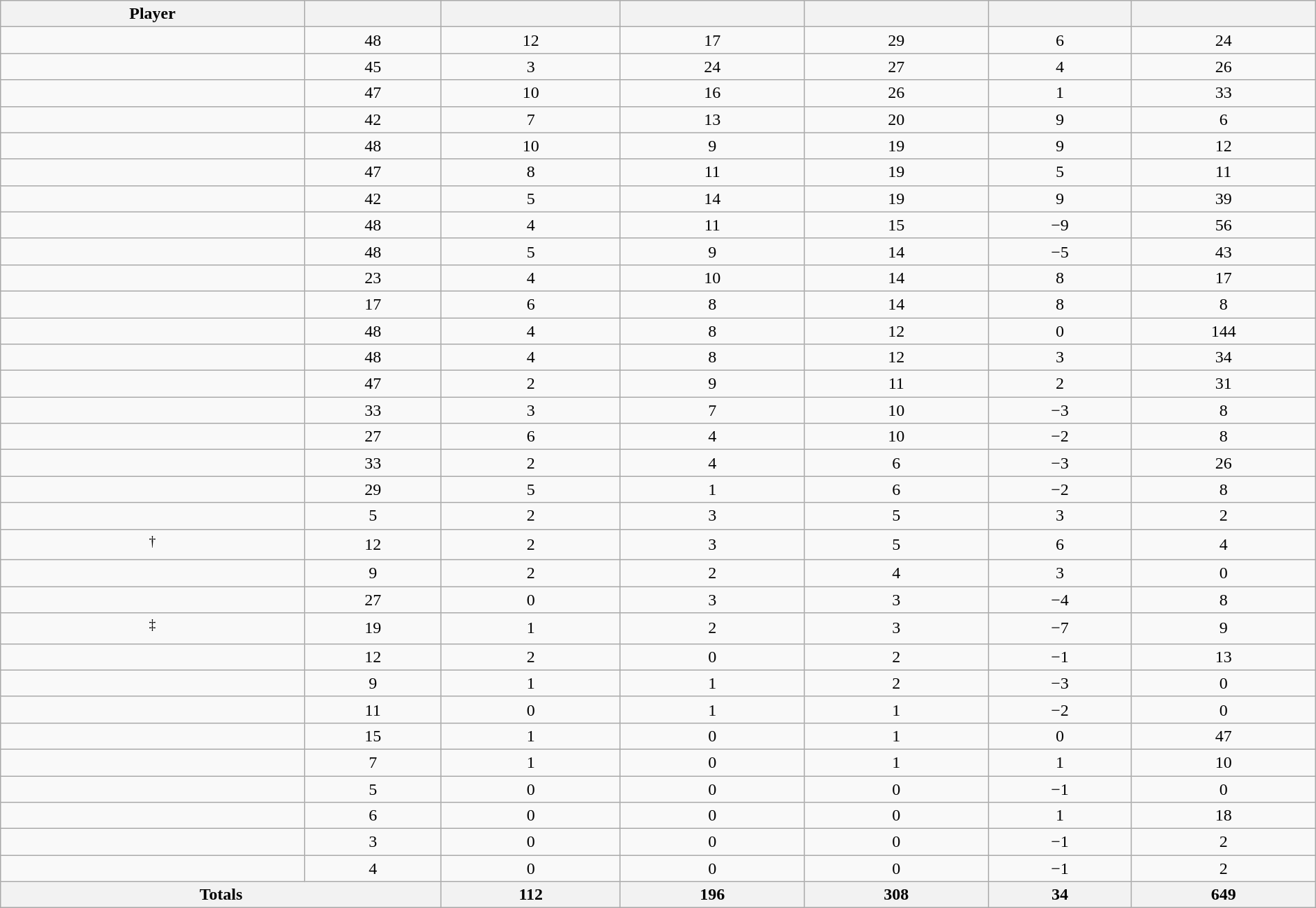<table class="wikitable sortable" style="width:100%; text-align:center;">
<tr>
<th>Player</th>
<th></th>
<th></th>
<th></th>
<th></th>
<th data-sort-type="number"></th>
<th></th>
</tr>
<tr>
<td></td>
<td>48</td>
<td>12</td>
<td>17</td>
<td>29</td>
<td>6</td>
<td>24</td>
</tr>
<tr>
<td></td>
<td>45</td>
<td>3</td>
<td>24</td>
<td>27</td>
<td>4</td>
<td>26</td>
</tr>
<tr>
<td></td>
<td>47</td>
<td>10</td>
<td>16</td>
<td>26</td>
<td>1</td>
<td>33</td>
</tr>
<tr>
<td></td>
<td>42</td>
<td>7</td>
<td>13</td>
<td>20</td>
<td>9</td>
<td>6</td>
</tr>
<tr>
<td></td>
<td>48</td>
<td>10</td>
<td>9</td>
<td>19</td>
<td>9</td>
<td>12</td>
</tr>
<tr>
<td></td>
<td>47</td>
<td>8</td>
<td>11</td>
<td>19</td>
<td>5</td>
<td>11</td>
</tr>
<tr>
<td></td>
<td>42</td>
<td>5</td>
<td>14</td>
<td>19</td>
<td>9</td>
<td>39</td>
</tr>
<tr>
<td></td>
<td>48</td>
<td>4</td>
<td>11</td>
<td>15</td>
<td>−9</td>
<td>56</td>
</tr>
<tr>
<td></td>
<td>48</td>
<td>5</td>
<td>9</td>
<td>14</td>
<td>−5</td>
<td>43</td>
</tr>
<tr>
<td></td>
<td>23</td>
<td>4</td>
<td>10</td>
<td>14</td>
<td>8</td>
<td>17</td>
</tr>
<tr>
<td></td>
<td>17</td>
<td>6</td>
<td>8</td>
<td>14</td>
<td>8</td>
<td>8</td>
</tr>
<tr>
<td></td>
<td>48</td>
<td>4</td>
<td>8</td>
<td>12</td>
<td>0</td>
<td>144</td>
</tr>
<tr>
<td></td>
<td>48</td>
<td>4</td>
<td>8</td>
<td>12</td>
<td>3</td>
<td>34</td>
</tr>
<tr>
<td></td>
<td>47</td>
<td>2</td>
<td>9</td>
<td>11</td>
<td>2</td>
<td>31</td>
</tr>
<tr>
<td></td>
<td>33</td>
<td>3</td>
<td>7</td>
<td>10</td>
<td>−3</td>
<td>8</td>
</tr>
<tr>
<td></td>
<td>27</td>
<td>6</td>
<td>4</td>
<td>10</td>
<td>−2</td>
<td>8</td>
</tr>
<tr>
<td></td>
<td>33</td>
<td>2</td>
<td>4</td>
<td>6</td>
<td>−3</td>
<td>26</td>
</tr>
<tr>
<td></td>
<td>29</td>
<td>5</td>
<td>1</td>
<td>6</td>
<td>−2</td>
<td>8</td>
</tr>
<tr>
<td></td>
<td>5</td>
<td>2</td>
<td>3</td>
<td>5</td>
<td>3</td>
<td>2</td>
</tr>
<tr>
<td><sup>†</sup></td>
<td>12</td>
<td>2</td>
<td>3</td>
<td>5</td>
<td>6</td>
<td>4</td>
</tr>
<tr>
<td></td>
<td>9</td>
<td>2</td>
<td>2</td>
<td>4</td>
<td>3</td>
<td>0</td>
</tr>
<tr>
<td></td>
<td>27</td>
<td>0</td>
<td>3</td>
<td>3</td>
<td>−4</td>
<td>8</td>
</tr>
<tr>
<td><sup>‡</sup></td>
<td>19</td>
<td>1</td>
<td>2</td>
<td>3</td>
<td>−7</td>
<td>9</td>
</tr>
<tr>
<td></td>
<td>12</td>
<td>2</td>
<td>0</td>
<td>2</td>
<td>−1</td>
<td>13</td>
</tr>
<tr>
<td></td>
<td>9</td>
<td>1</td>
<td>1</td>
<td>2</td>
<td>−3</td>
<td>0</td>
</tr>
<tr>
<td></td>
<td>11</td>
<td>0</td>
<td>1</td>
<td>1</td>
<td>−2</td>
<td>0</td>
</tr>
<tr>
<td></td>
<td>15</td>
<td>1</td>
<td>0</td>
<td>1</td>
<td>0</td>
<td>47</td>
</tr>
<tr>
<td></td>
<td>7</td>
<td>1</td>
<td>0</td>
<td>1</td>
<td>1</td>
<td>10</td>
</tr>
<tr>
<td></td>
<td>5</td>
<td>0</td>
<td>0</td>
<td>0</td>
<td>−1</td>
<td>0</td>
</tr>
<tr>
<td></td>
<td>6</td>
<td>0</td>
<td>0</td>
<td>0</td>
<td>1</td>
<td>18</td>
</tr>
<tr>
<td></td>
<td>3</td>
<td>0</td>
<td>0</td>
<td>0</td>
<td>−1</td>
<td>2</td>
</tr>
<tr>
<td></td>
<td>4</td>
<td>0</td>
<td>0</td>
<td>0</td>
<td>−1</td>
<td>2</td>
</tr>
<tr class="unsortable">
<th colspan=2>Totals</th>
<th>112</th>
<th>196</th>
<th>308</th>
<th>34</th>
<th>649</th>
</tr>
</table>
